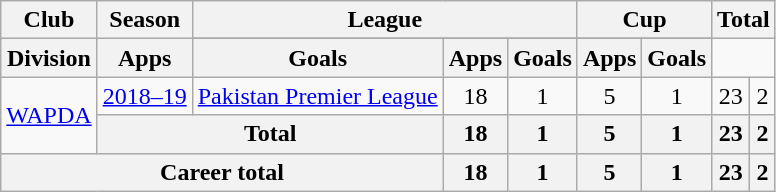<table class="wikitable" style="font-size:100%; text-align: center;">
<tr>
<th rowspan=2>Club</th>
<th rowspan=2>Season</th>
<th colspan="3">League</th>
<th colspan="2">Cup</th>
<th colspan="2">Total</th>
</tr>
<tr>
</tr>
<tr>
<th>Division</th>
<th>Apps</th>
<th>Goals</th>
<th>Apps</th>
<th>Goals</th>
<th>Apps</th>
<th>Goals</th>
</tr>
<tr>
<td rowspan="2" valign="center"><a href='#'>WAPDA</a></td>
<td><a href='#'>2018–19</a></td>
<td><a href='#'>Pakistan Premier League</a></td>
<td>18</td>
<td>1</td>
<td>5</td>
<td>1</td>
<td>23</td>
<td>2</td>
</tr>
<tr>
<th colspan="2">Total</th>
<th>18</th>
<th>1</th>
<th>5</th>
<th>1</th>
<th>23</th>
<th>2</th>
</tr>
<tr>
<th colspan="3">Career total</th>
<th>18</th>
<th>1</th>
<th>5</th>
<th>1</th>
<th>23</th>
<th>2</th>
</tr>
</table>
